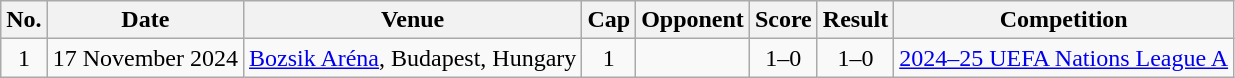<table class="wikitable sortable">
<tr>
<th scope="col">No.</th>
<th scope="col">Date</th>
<th scope="col">Venue</th>
<th scope="col">Cap</th>
<th scope="col">Opponent</th>
<th scope="col">Score</th>
<th scope="col">Result</th>
<th scope="col">Competition</th>
</tr>
<tr>
<td style="text-align: center;">1</td>
<td>17 November 2024</td>
<td><a href='#'>Bozsik Aréna</a>, Budapest, Hungary</td>
<td style="text-align: center;">1</td>
<td></td>
<td style="text-align: center;">1–0</td>
<td style="text-align: center;">1–0</td>
<td><a href='#'>2024–25 UEFA Nations League A</a></td>
</tr>
</table>
